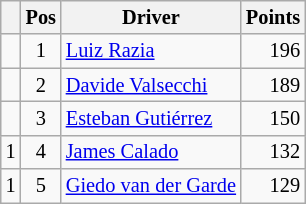<table class="wikitable" style="font-size: 85%;">
<tr>
<th></th>
<th>Pos</th>
<th>Driver</th>
<th>Points</th>
</tr>
<tr>
<td align="left"></td>
<td align="center">1</td>
<td> <a href='#'>Luiz Razia</a></td>
<td align="right">196</td>
</tr>
<tr>
<td align="left"></td>
<td align="center">2</td>
<td> <a href='#'>Davide Valsecchi</a></td>
<td align="right">189</td>
</tr>
<tr>
<td align="left"></td>
<td align="center">3</td>
<td> <a href='#'>Esteban Gutiérrez</a></td>
<td align="right">150</td>
</tr>
<tr>
<td align="left"> 1</td>
<td align="center">4</td>
<td> <a href='#'>James Calado</a></td>
<td align="right">132</td>
</tr>
<tr>
<td align="left"> 1</td>
<td align="center">5</td>
<td> <a href='#'>Giedo van der Garde</a></td>
<td align="right">129</td>
</tr>
</table>
